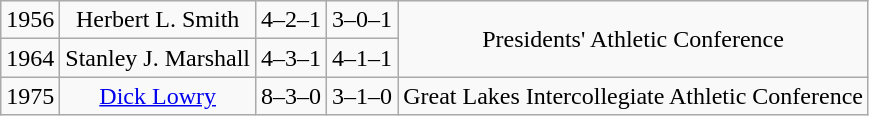<table class="wikitable" style="text-align:center">
<tr align="center">
<td>1956</td>
<td>Herbert L. Smith</td>
<td>4–2–1</td>
<td>3–0–1</td>
<td rowspan="2">Presidents' Athletic Conference</td>
</tr>
<tr align="center">
<td>1964</td>
<td>Stanley J. Marshall</td>
<td>4–3–1</td>
<td>4–1–1</td>
</tr>
<tr align="center">
<td>1975</td>
<td><a href='#'>Dick Lowry</a></td>
<td>8–3–0</td>
<td>3–1–0</td>
<td>Great Lakes Intercollegiate Athletic Conference</td>
</tr>
</table>
